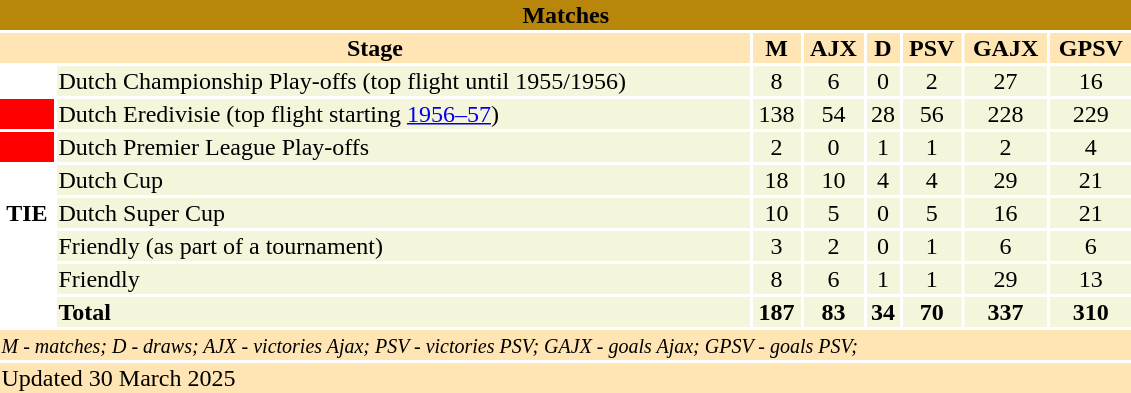<table width=60%>
<tr>
<th colspan="8" bgcolor="#B8860B"><span>Matches</span></th>
</tr>
<tr>
<th colspan="2" bgcolor=#ffe5b4><span>Stage</span></th>
<th bgcolor=#ffe5b4 align="center"><span>M</span></th>
<th bgcolor=#ffe5b4 align="center"><span>AJX</span></th>
<th bgcolor=#ffe5b4 align="center"><span>D</span></th>
<th bgcolor=#ffe5b4 align="center"><span>PSV</span></th>
<th bgcolor=#ffe5b4 align="center"><span>GAJX</span></th>
<th bgcolor=#ffe5b4 align="center"><span>GPSV</span></th>
</tr>
<tr>
<th bgcolor=#ffffff align="center"><strong></strong></th>
<td bgcolor=#f5f5dc>Dutch Championship Play-offs (top flight until 1955/1956)</td>
<td bgcolor=#f5f5dc align="center">8</td>
<td bgcolor=#f5f5dc align="center">6</td>
<td bgcolor=#f5f5dc align="center">0</td>
<td bgcolor=#f5f5dc align="center">2</td>
<td bgcolor=#f5f5dc align="center">27</td>
<td bgcolor=#f5f5dc align="center">16</td>
</tr>
<tr>
<th bgcolor=#ff0000 align="center"><strong></strong></th>
<td bgcolor=#f5f5dc>Dutch Eredivisie (top flight starting <a href='#'>1956–57</a>)</td>
<td bgcolor=#f5f5dc align="center">138</td>
<td bgcolor=#f5f5dc align="center">54</td>
<td bgcolor=#f5f5dc align="center">28</td>
<td bgcolor=#f5f5dc align="center">56</td>
<td bgcolor=#f5f5dc align="center">228</td>
<td bgcolor=#f5f5dc align="center">229</td>
</tr>
<tr>
<th bgcolor=#ff0000 align="center"><strong></strong></th>
<td bgcolor=#f5f5dc>Dutch Premier League Play-offs</td>
<td bgcolor=#f5f5dc align="center">2</td>
<td bgcolor=#f5f5dc align="center">0</td>
<td bgcolor=#f5f5dc align="center">1</td>
<td bgcolor=#f5f5dc align="center">1</td>
<td bgcolor=#f5f5dc align="center">2</td>
<td bgcolor=#f5f5dc align="center">4</td>
</tr>
<tr>
<th bgcolor=#ffffff align="center"><strong></strong></th>
<td bgcolor=#f5f5dc>Dutch Cup</td>
<td bgcolor=#f5f5dc align="center">18</td>
<td bgcolor=#f5f5dc align="center">10</td>
<td bgcolor=#f5f5dc align="center">4</td>
<td bgcolor=#f5f5dc align="center">4</td>
<td bgcolor=#f5f5dc align="center">29</td>
<td bgcolor=#f5f5dc align="center">21</td>
</tr>
<tr>
<th bgcolor=#ffffff align="center"><strong>TIE</strong></th>
<td bgcolor=#f5f5dc>Dutch Super Cup</td>
<td bgcolor=#f5f5dc align="center">10</td>
<td bgcolor=#f5f5dc align="center">5</td>
<td bgcolor=#f5f5dc align="center">0</td>
<td bgcolor=#f5f5dc align="center">5</td>
<td bgcolor=#f5f5dc align="center">16</td>
<td bgcolor=#f5f5dc align="center">21</td>
</tr>
<tr>
<th bgcolor=#ffffff align="center"><strong></strong></th>
<td bgcolor=#f5f5dc>Friendly (as part of a tournament)</td>
<td bgcolor=#f5f5dc align="center">3</td>
<td bgcolor=#f5f5dc align="center">2</td>
<td bgcolor=#f5f5dc align="center">0</td>
<td bgcolor=#f5f5dc align="center">1</td>
<td bgcolor=#f5f5dc align="center">6</td>
<td bgcolor=#f5f5dc align="center">6</td>
</tr>
<tr>
<th bgcolor=#ffffff align="center"><strong></strong></th>
<td bgcolor=#f5f5dc>Friendly</td>
<td bgcolor=#f5f5dc align="center">8</td>
<td bgcolor=#f5f5dc align="center">6</td>
<td bgcolor=#f5f5dc align="center">1</td>
<td bgcolor=#f5f5dc align="center">1</td>
<td bgcolor=#f5f5dc align="center">29</td>
<td bgcolor=#f5f5dc align="center">13</td>
</tr>
<tr>
<th bgcolor=#ffffff align="center"><strong></strong></th>
<td bgcolor=#f5f5dc><strong>Total</strong></td>
<td bgcolor=#f5f5dc align="center"><strong>187</strong></td>
<td bgcolor=#f5f5dc align="center"><strong>83</strong></td>
<td bgcolor=#f5f5dc align="center"><strong>34</strong></td>
<td bgcolor=#f5f5dc align="center"><strong>70</strong></td>
<td bgcolor=#f5f5dc align="center"><strong>337</strong></td>
<td bgcolor=#f5f5dc align="center"><strong>310</strong></td>
</tr>
<tr bgcolor=#ffe5b4>
<td colspan="8"><small><em>M - matches; D - draws; AJX - victories Ajax; PSV - victories PSV; GAJX - goals Ajax; GPSV - goals PSV; </small></td>
</tr>
<tr bgcolor=#ffe5b4>
<td colspan="8">Updated 30 March 2025</td>
</tr>
</table>
